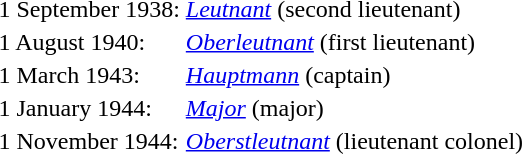<table>
<tr>
<td>1 September 1938:</td>
<td><em><a href='#'>Leutnant</a></em> (second lieutenant)</td>
</tr>
<tr>
<td>1 August 1940:</td>
<td><em><a href='#'>Oberleutnant</a></em> (first lieutenant)</td>
</tr>
<tr>
<td>1 March 1943:</td>
<td><em><a href='#'>Hauptmann</a></em> (captain)</td>
</tr>
<tr>
<td>1 January 1944:</td>
<td><em><a href='#'>Major</a></em> (major)</td>
</tr>
<tr>
<td>1 November 1944:</td>
<td><em><a href='#'>Oberstleutnant</a></em> (lieutenant colonel)</td>
</tr>
</table>
